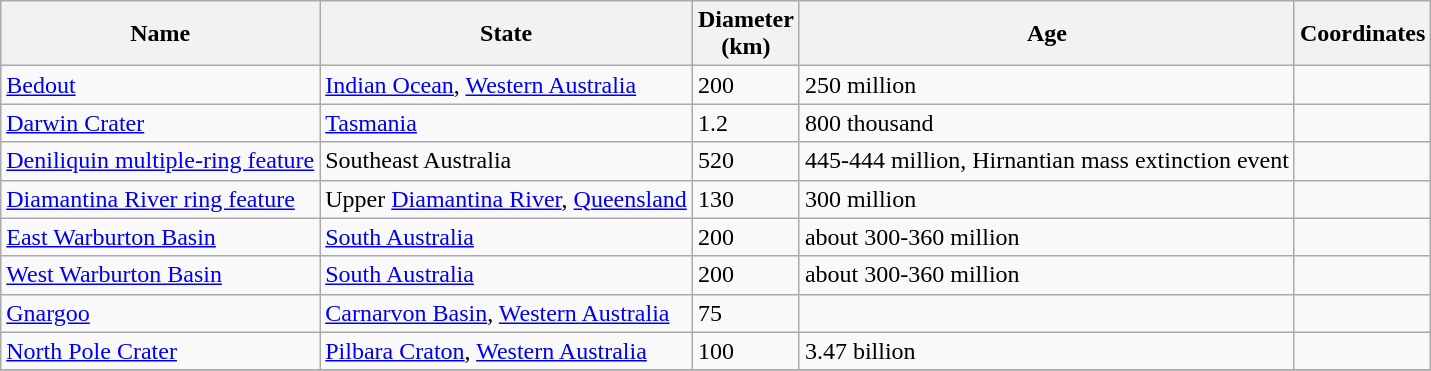<table class="wikitable sortable">
<tr>
<th>Name</th>
<th>State</th>
<th>Diameter<br>(km)</th>
<th>Age</th>
<th>Coordinates</th>
</tr>
<tr>
<td><a href='#'>Bedout</a></td>
<td><a href='#'>Indian Ocean</a>, <a href='#'>Western Australia</a></td>
<td>200 </td>
<td>250 million</td>
<td align=right></td>
</tr>
<tr>
<td><a href='#'>Darwin Crater</a></td>
<td><a href='#'>Tasmania</a></td>
<td>1.2 </td>
<td>800 thousand</td>
<td align=right></td>
</tr>
<tr>
<td><a href='#'>Deniliquin multiple-ring feature</a></td>
<td>Southeast Australia</td>
<td>520 </td>
<td>445-444 million, Hirnantian mass extinction event</td>
<td align=right></td>
</tr>
<tr>
<td><a href='#'>Diamantina River ring feature</a></td>
<td>Upper <a href='#'>Diamantina River</a>, <a href='#'>Queensland</a></td>
<td>130 </td>
<td>300 million</td>
<td align=right></td>
</tr>
<tr>
<td><a href='#'>East Warburton Basin</a></td>
<td><a href='#'>South Australia</a></td>
<td>200 </td>
<td>about 300-360 million</td>
<td align=right></td>
</tr>
<tr>
<td><a href='#'>West Warburton Basin</a></td>
<td><a href='#'>South Australia</a></td>
<td>200 </td>
<td>about 300-360 million</td>
<td></td>
</tr>
<tr>
<td><a href='#'>Gnargoo</a></td>
<td><a href='#'>Carnarvon Basin</a>, <a href='#'>Western Australia</a></td>
<td>75</td>
<td></td>
<td></td>
</tr>
<tr>
<td><a href='#'>North Pole Crater</a></td>
<td><a href='#'>Pilbara Craton</a>, <a href='#'>Western Australia</a></td>
<td>100</td>
<td>3.47 billion</td>
<td></td>
</tr>
<tr>
</tr>
</table>
